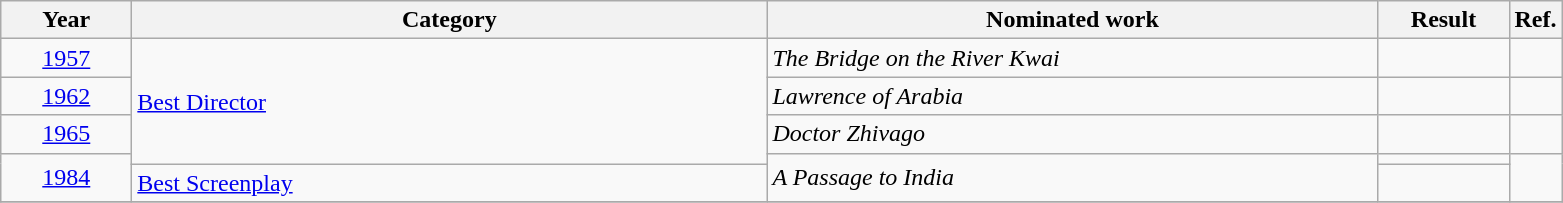<table class=wikitable>
<tr>
<th scope="col" style="width:5em;">Year</th>
<th scope="col" style="width:26em;">Category</th>
<th scope="col" style="width:25em;">Nominated work</th>
<th scope="col" style="width:5em;">Result</th>
<th>Ref.</th>
</tr>
<tr>
<td style="text-align:center;"><a href='#'>1957</a></td>
<td rowspan=4><a href='#'>Best Director</a></td>
<td><em>The Bridge on the River Kwai</em></td>
<td></td>
<td></td>
</tr>
<tr>
<td style="text-align:center;"><a href='#'>1962</a></td>
<td><em>Lawrence of Arabia</em></td>
<td></td>
<td></td>
</tr>
<tr>
<td style="text-align:center;"><a href='#'>1965</a></td>
<td><em>Doctor Zhivago</em></td>
<td></td>
<td></td>
</tr>
<tr>
<td style="text-align:center;", rowspan=2><a href='#'>1984</a></td>
<td rowspan=2><em>A Passage to India</em></td>
<td></td>
<td rowspan=2></td>
</tr>
<tr>
<td><a href='#'>Best Screenplay</a></td>
<td></td>
</tr>
<tr>
</tr>
</table>
